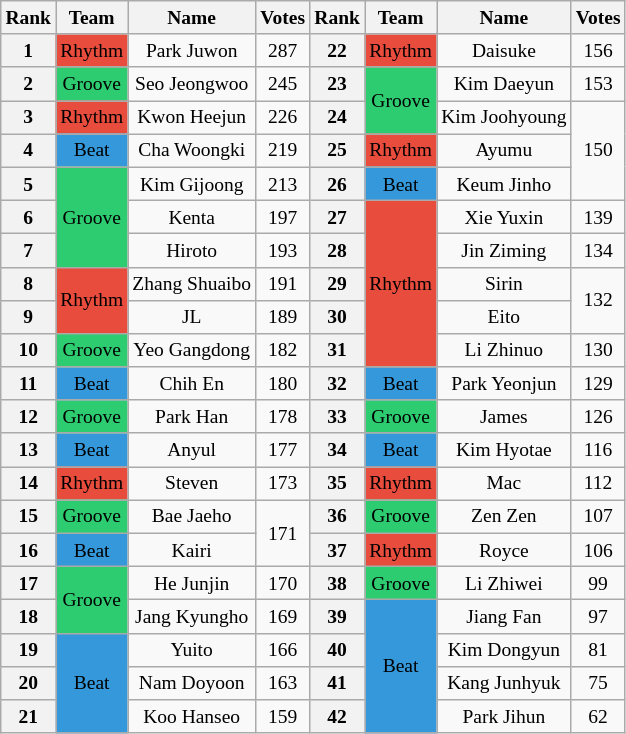<table class="wikitable sortable" style="text-align:center; font-size:small;">
<tr>
<th>Rank</th>
<th>Team</th>
<th>Name</th>
<th>Votes</th>
<th>Rank</th>
<th>Team</th>
<th>Name</th>
<th>Votes</th>
</tr>
<tr>
<th>1</th>
<td style="background:#e74c3c">Rhythm</td>
<td>Park Juwon</td>
<td>287</td>
<th>22</th>
<td style="background:#e74c3c">Rhythm</td>
<td>Daisuke</td>
<td>156</td>
</tr>
<tr>
<th>2</th>
<td style="background:#2ecc71">Groove</td>
<td>Seo Jeongwoo</td>
<td>245</td>
<th>23</th>
<td rowspan="2" style="background:#2ecc71">Groove</td>
<td>Kim Daeyun</td>
<td>153</td>
</tr>
<tr>
<th>3</th>
<td style="background:#e74c3c">Rhythm</td>
<td>Kwon Heejun</td>
<td>226</td>
<th>24</th>
<td>Kim Joohyoung</td>
<td rowspan="3">150</td>
</tr>
<tr>
<th>4</th>
<td style="background-color:#3498db">Beat</td>
<td>Cha Woongki</td>
<td>219</td>
<th>25</th>
<td style="background:#e74c3c">Rhythm</td>
<td>Ayumu</td>
</tr>
<tr>
<th>5</th>
<td rowspan="3" style="background:#2ecc71">Groove</td>
<td>Kim Gijoong</td>
<td>213</td>
<th>26</th>
<td style="background-color:#3498db">Beat</td>
<td>Keum Jinho</td>
</tr>
<tr>
<th>6</th>
<td>Kenta</td>
<td>197</td>
<th>27</th>
<td rowspan="5" style="background:#e74c3c">Rhythm</td>
<td>Xie Yuxin</td>
<td>139</td>
</tr>
<tr>
<th>7</th>
<td>Hiroto</td>
<td>193</td>
<th>28</th>
<td>Jin Ziming</td>
<td>134</td>
</tr>
<tr>
<th>8</th>
<td rowspan="2" style="background:#e74c3c">Rhythm</td>
<td>Zhang Shuaibo</td>
<td>191</td>
<th>29</th>
<td>Sirin</td>
<td rowspan="2">132</td>
</tr>
<tr>
<th>9</th>
<td>JL</td>
<td>189</td>
<th>30</th>
<td>Eito</td>
</tr>
<tr>
<th>10</th>
<td style="background:#2ecc71">Groove</td>
<td>Yeo Gangdong</td>
<td>182</td>
<th>31</th>
<td>Li Zhinuo</td>
<td>130 </td>
</tr>
<tr>
<th>11</th>
<td style="background-color:#3498db">Beat</td>
<td>Chih En</td>
<td>180</td>
<th>32</th>
<td style="background-color:#3498db">Beat</td>
<td>Park Yeonjun</td>
<td>129 </td>
</tr>
<tr>
<th>12</th>
<td style="background:#2ecc71">Groove</td>
<td>Park Han</td>
<td>178</td>
<th>33</th>
<td style="background:#2ecc71">Groove</td>
<td>James</td>
<td>126</td>
</tr>
<tr>
<th>13</th>
<td style="background-color:#3498db">Beat</td>
<td>Anyul</td>
<td>177</td>
<th>34</th>
<td style="background-color:#3498db">Beat</td>
<td>Kim Hyotae</td>
<td>116 </td>
</tr>
<tr>
<th>14</th>
<td style="background:#e74c3c">Rhythm</td>
<td>Steven</td>
<td>173</td>
<th>35</th>
<td style="background:#e74c3c">Rhythm</td>
<td>Mac</td>
<td>112 </td>
</tr>
<tr>
<th>15</th>
<td style="background:#2ecc71">Groove</td>
<td>Bae Jaeho</td>
<td rowspan="2">171</td>
<th>36</th>
<td style="background:#2ecc71">Groove</td>
<td>Zen Zen</td>
<td>107</td>
</tr>
<tr>
<th>16</th>
<td style="background-color:#3498db">Beat</td>
<td>Kairi</td>
<th>37</th>
<td style="background:#e74c3c">Rhythm</td>
<td>Royce</td>
<td>106 </td>
</tr>
<tr>
<th>17</th>
<td rowspan="2" style="background:#2ecc71">Groove</td>
<td>He Junjin</td>
<td>170</td>
<th>38</th>
<td style="background:#2ecc71">Groove</td>
<td>Li Zhiwei</td>
<td>99</td>
</tr>
<tr>
<th>18</th>
<td>Jang Kyungho</td>
<td>169</td>
<th>39</th>
<td rowspan="4" style="background-color:#3498db">Beat</td>
<td>Jiang Fan</td>
<td>97 </td>
</tr>
<tr>
<th>19</th>
<td rowspan="3" style="background-color:#3498db">Beat</td>
<td>Yuito</td>
<td>166</td>
<th>40</th>
<td>Kim Dongyun</td>
<td>81 </td>
</tr>
<tr>
<th>20</th>
<td>Nam Doyoon</td>
<td>163</td>
<th>41</th>
<td>Kang Junhyuk</td>
<td>75 </td>
</tr>
<tr>
<th>21</th>
<td>Koo Hanseo</td>
<td>159</td>
<th>42</th>
<td>Park Jihun</td>
<td>62 </td>
</tr>
</table>
